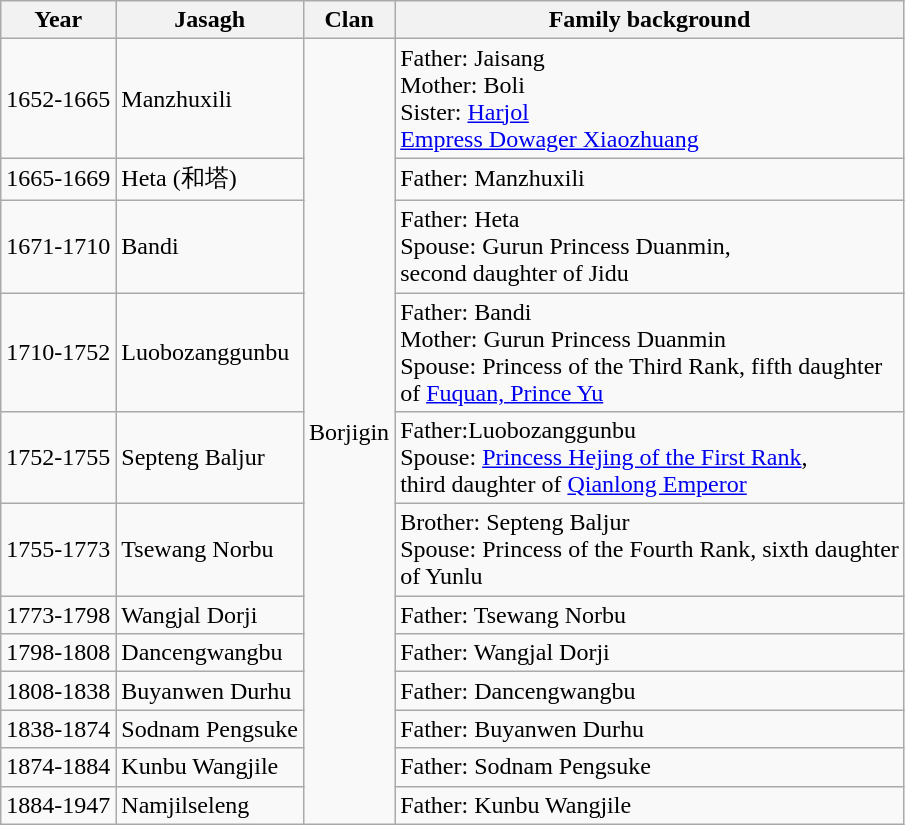<table class="wikitable">
<tr>
<th>Year</th>
<th>Jasagh</th>
<th>Clan</th>
<th>Family background</th>
</tr>
<tr>
<td>1652-1665</td>
<td>Manzhuxili</td>
<td rowspan="12">Borjigin</td>
<td>Father: Jaisang<br>Mother: Boli<br>Sister: <a href='#'>Harjol</a><br><a href='#'>Empress Dowager Xiaozhuang</a></td>
</tr>
<tr>
<td>1665-1669</td>
<td>Heta (和塔)</td>
<td>Father: Manzhuxili</td>
</tr>
<tr>
<td>1671-1710</td>
<td>Bandi</td>
<td>Father: Heta<br>Spouse: Gurun Princess Duanmin,<br>second daughter of Jidu</td>
</tr>
<tr>
<td>1710-1752</td>
<td>Luobozanggunbu</td>
<td>Father: Bandi<br>Mother: Gurun Princess Duanmin<br>Spouse: Princess of the Third Rank, fifth daughter<br>of <a href='#'>Fuquan, Prince Yu</a></td>
</tr>
<tr>
<td>1752-1755</td>
<td>Septeng Baljur</td>
<td>Father:Luobozanggunbu<br>Spouse: <a href='#'>Princess Hejing of the First Rank</a>,<br>third daughter of <a href='#'>Qianlong Emperor</a></td>
</tr>
<tr>
<td>1755-1773</td>
<td>Tsewang Norbu</td>
<td>Brother: Septeng Baljur<br>Spouse: Princess of the Fourth Rank, sixth daughter<br>of Yunlu</td>
</tr>
<tr>
<td>1773-1798</td>
<td>Wangjal Dorji</td>
<td>Father: Tsewang Norbu</td>
</tr>
<tr>
<td>1798-1808</td>
<td>Dancengwangbu</td>
<td>Father: Wangjal Dorji</td>
</tr>
<tr>
<td>1808-1838</td>
<td>Buyanwen Durhu</td>
<td>Father: Dancengwangbu</td>
</tr>
<tr>
<td>1838-1874</td>
<td>Sodnam Pengsuke</td>
<td>Father: Buyanwen Durhu</td>
</tr>
<tr>
<td>1874-1884</td>
<td>Kunbu Wangjile</td>
<td>Father: Sodnam Pengsuke</td>
</tr>
<tr>
<td>1884-1947</td>
<td>Namjilseleng</td>
<td>Father: Kunbu Wangjile</td>
</tr>
</table>
